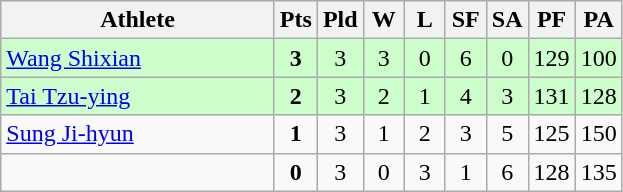<table class=wikitable style="text-align:center">
<tr>
<th width=175>Athlete</th>
<th width=20>Pts</th>
<th width=20>Pld</th>
<th width=20>W</th>
<th width=20>L</th>
<th width=20>SF</th>
<th width=20>SA</th>
<th width=20>PF</th>
<th width=20>PA</th>
</tr>
<tr bgcolor=ccffcc>
<td style="text-align:left"> <a href='#'>Wang Shixian</a></td>
<td><strong>3</strong></td>
<td>3</td>
<td>3</td>
<td>0</td>
<td>6</td>
<td>0</td>
<td>129</td>
<td>100</td>
</tr>
<tr bgcolor=ccffcc>
<td style="text-align:left"> <a href='#'>Tai Tzu-ying</a></td>
<td><strong>2</strong></td>
<td>3</td>
<td>2</td>
<td>1</td>
<td>4</td>
<td>3</td>
<td>131</td>
<td>128</td>
</tr>
<tr bgcolor=>
<td style="text-align:left"> <a href='#'>Sung Ji-hyun</a></td>
<td><strong>1</strong></td>
<td>3</td>
<td>1</td>
<td>2</td>
<td>3</td>
<td>5</td>
<td>125</td>
<td>150</td>
</tr>
<tr bgcolor=>
<td style="text-align:left"></td>
<td><strong>0</strong></td>
<td>3</td>
<td>0</td>
<td>3</td>
<td>1</td>
<td>6</td>
<td>128</td>
<td>135</td>
</tr>
</table>
